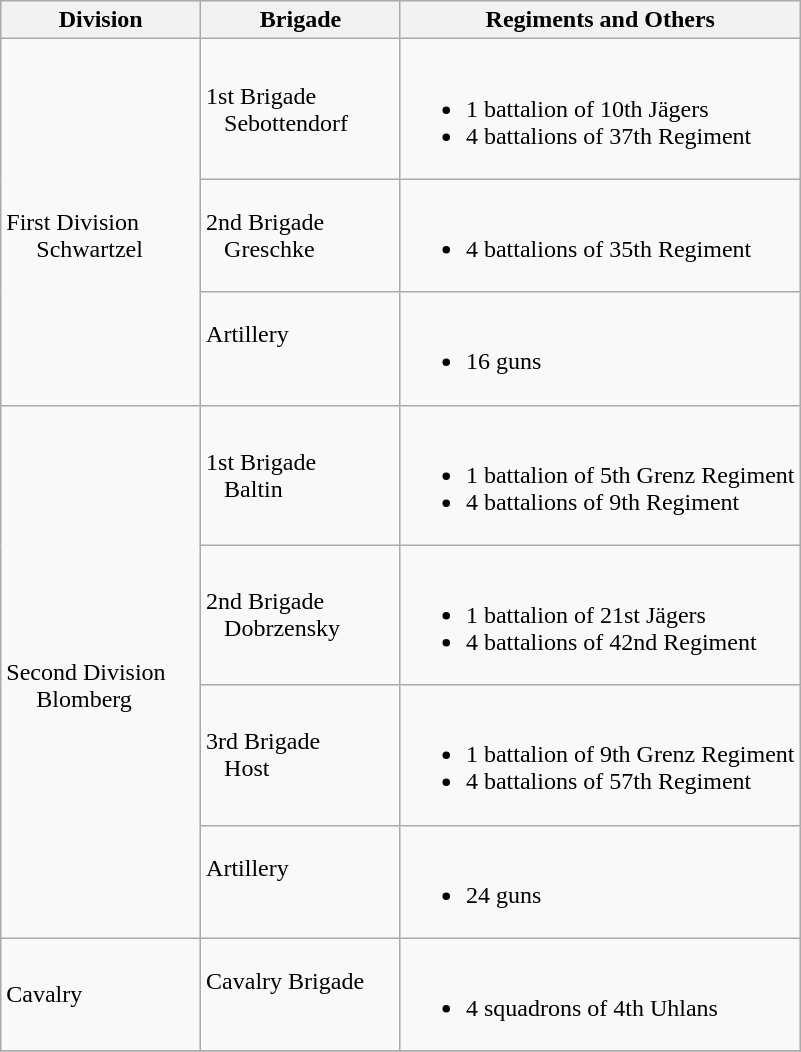<table class="wikitable">
<tr>
<th width=25%>Division</th>
<th width=25%>Brigade</th>
<th>Regiments and Others</th>
</tr>
<tr>
<td rowspan=3><br>First Division
<br>    
Schwartzel</td>
<td>1st Brigade<br>  
Sebottendorf</td>
<td><br><ul><li>1 battalion of 10th Jägers</li><li>4 battalions of 37th Regiment</li></ul></td>
</tr>
<tr>
<td>2nd Brigade<br>  
Greschke</td>
<td><br><ul><li>4 battalions of 35th Regiment</li></ul></td>
</tr>
<tr>
<td>Artillery<br>  </td>
<td><br><ul><li>16 guns</li></ul></td>
</tr>
<tr>
<td rowspan=4><br>Second Division
<br>    
Blomberg</td>
<td>1st Brigade<br>  
Baltin</td>
<td><br><ul><li>1 battalion of 5th Grenz Regiment</li><li>4 battalions of 9th Regiment</li></ul></td>
</tr>
<tr>
<td>2nd Brigade<br>  
Dobrzensky</td>
<td><br><ul><li>1 battalion of 21st Jägers</li><li>4 battalions of 42nd Regiment</li></ul></td>
</tr>
<tr>
<td>3rd Brigade<br>  
Host</td>
<td><br><ul><li>1 battalion of 9th Grenz Regiment</li><li>4 battalions of 57th Regiment</li></ul></td>
</tr>
<tr>
<td>Artillery<br>  </td>
<td><br><ul><li>24 guns</li></ul></td>
</tr>
<tr>
<td rowspan=1><br>Cavalry
<br>    </td>
<td>Cavalry Brigade<br>  </td>
<td><br><ul><li>4 squadrons of 4th Uhlans</li></ul></td>
</tr>
<tr>
</tr>
</table>
